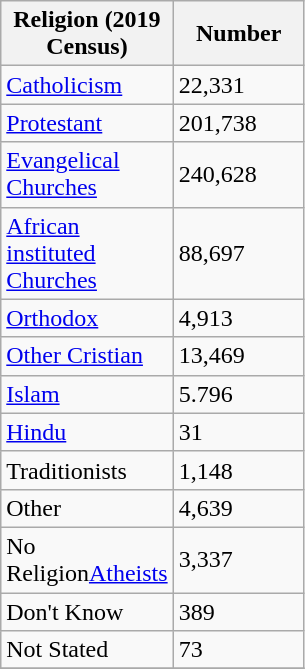<table class="wikitable">
<tr>
<th style="width:100px;">Religion (2019 Census)</th>
<th style="width:80px;">Number</th>
</tr>
<tr>
<td><a href='#'>Catholicism</a></td>
<td>22,331</td>
</tr>
<tr>
<td><a href='#'>Protestant</a></td>
<td>201,738</td>
</tr>
<tr>
<td><a href='#'>Evangelical Churches</a></td>
<td>240,628</td>
</tr>
<tr>
<td><a href='#'>African instituted Churches</a></td>
<td>88,697</td>
</tr>
<tr>
<td><a href='#'>Orthodox</a></td>
<td>4,913</td>
</tr>
<tr>
<td><a href='#'>Other Cristian</a></td>
<td>13,469</td>
</tr>
<tr>
<td><a href='#'>Islam</a></td>
<td>5.796</td>
</tr>
<tr>
<td><a href='#'>Hindu</a></td>
<td>31</td>
</tr>
<tr>
<td>Traditionists</td>
<td>1,148</td>
</tr>
<tr>
<td>Other</td>
<td>4,639</td>
</tr>
<tr>
<td>No Religion<a href='#'>Atheists</a></td>
<td>3,337</td>
</tr>
<tr>
<td>Don't Know</td>
<td>389</td>
</tr>
<tr>
<td>Not Stated</td>
<td>73</td>
</tr>
<tr>
</tr>
</table>
